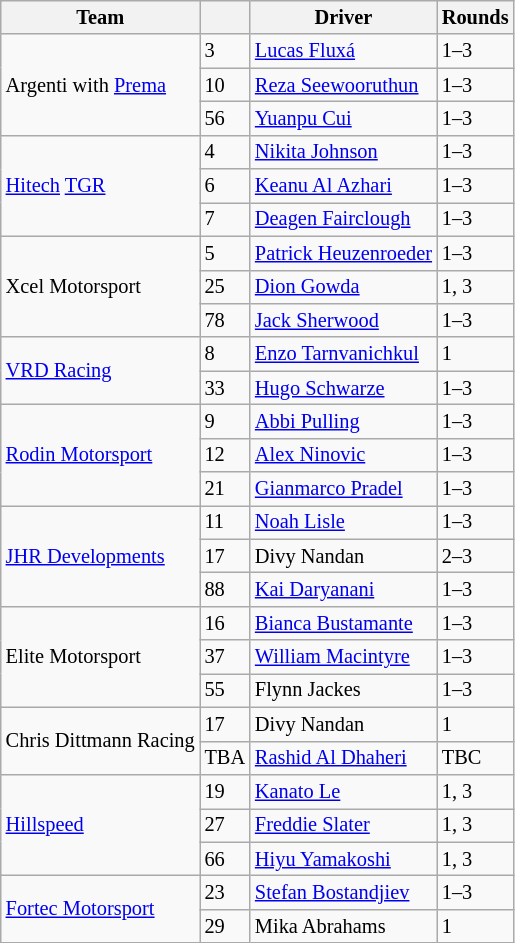<table class="wikitable" style="font-size: 85%">
<tr>
<th>Team</th>
<th></th>
<th>Driver</th>
<th>Rounds</th>
</tr>
<tr>
<td rowspan="3"> Argenti with <a href='#'>Prema</a></td>
<td>3</td>
<td> <a href='#'>Lucas Fluxá</a></td>
<td>1–3</td>
</tr>
<tr>
<td>10</td>
<td> <a href='#'>Reza Seewooruthun</a></td>
<td>1–3</td>
</tr>
<tr>
<td>56</td>
<td> <a href='#'>Yuanpu Cui</a></td>
<td>1–3</td>
</tr>
<tr>
<td rowspan="3"> <a href='#'>Hitech</a> <a href='#'>TGR</a></td>
<td>4</td>
<td> <a href='#'>Nikita Johnson</a></td>
<td>1–3</td>
</tr>
<tr>
<td>6</td>
<td> <a href='#'>Keanu Al Azhari</a></td>
<td>1–3</td>
</tr>
<tr>
<td>7</td>
<td> <a href='#'>Deagen Fairclough</a></td>
<td>1–3</td>
</tr>
<tr>
<td rowspan="3"> Xcel Motorsport</td>
<td>5</td>
<td nowrap> <a href='#'>Patrick Heuzenroeder</a></td>
<td>1–3</td>
</tr>
<tr>
<td>25</td>
<td> <a href='#'>Dion Gowda</a></td>
<td>1, 3</td>
</tr>
<tr>
<td>78</td>
<td> <a href='#'>Jack Sherwood</a></td>
<td>1–3</td>
</tr>
<tr>
<td rowspan="2"> <a href='#'>VRD Racing</a></td>
<td>8</td>
<td> <a href='#'>Enzo Tarnvanichkul</a></td>
<td>1</td>
</tr>
<tr>
<td>33</td>
<td> <a href='#'>Hugo Schwarze</a></td>
<td>1–3</td>
</tr>
<tr>
<td rowspan="3"> <a href='#'>Rodin Motorsport</a></td>
<td>9</td>
<td> <a href='#'>Abbi Pulling</a></td>
<td>1–3</td>
</tr>
<tr>
<td>12</td>
<td> <a href='#'>Alex Ninovic</a></td>
<td>1–3</td>
</tr>
<tr>
<td>21</td>
<td> <a href='#'>Gianmarco Pradel</a></td>
<td>1–3</td>
</tr>
<tr>
<td rowspan="3"> <a href='#'>JHR Developments</a></td>
<td>11</td>
<td> <a href='#'>Noah Lisle</a></td>
<td>1–3</td>
</tr>
<tr>
<td>17</td>
<td> Divy Nandan</td>
<td>2–3</td>
</tr>
<tr>
<td>88</td>
<td> <a href='#'>Kai Daryanani</a></td>
<td>1–3</td>
</tr>
<tr>
<td rowspan="3"> Elite Motorsport</td>
<td>16</td>
<td> <a href='#'>Bianca Bustamante</a></td>
<td>1–3</td>
</tr>
<tr>
<td>37</td>
<td> <a href='#'>William Macintyre</a></td>
<td>1–3</td>
</tr>
<tr>
<td>55</td>
<td> Flynn Jackes</td>
<td>1–3</td>
</tr>
<tr>
<td rowspan="2" nowrap> Chris Dittmann Racing</td>
<td>17</td>
<td> Divy Nandan</td>
<td>1</td>
</tr>
<tr>
<td>TBA</td>
<td> <a href='#'>Rashid Al Dhaheri</a></td>
<td>TBC</td>
</tr>
<tr>
<td rowspan="3"> <a href='#'>Hillspeed</a></td>
<td>19</td>
<td> <a href='#'>Kanato Le</a></td>
<td>1, 3</td>
</tr>
<tr>
<td>27</td>
<td> <a href='#'>Freddie Slater</a></td>
<td>1, 3</td>
</tr>
<tr>
<td>66</td>
<td> <a href='#'>Hiyu Yamakoshi</a></td>
<td>1, 3</td>
</tr>
<tr>
<td rowspan="2"> <a href='#'>Fortec Motorsport</a></td>
<td>23</td>
<td> <a href='#'>Stefan Bostandjiev</a></td>
<td>1–3</td>
</tr>
<tr>
<td>29</td>
<td> Mika Abrahams</td>
<td>1</td>
</tr>
</table>
